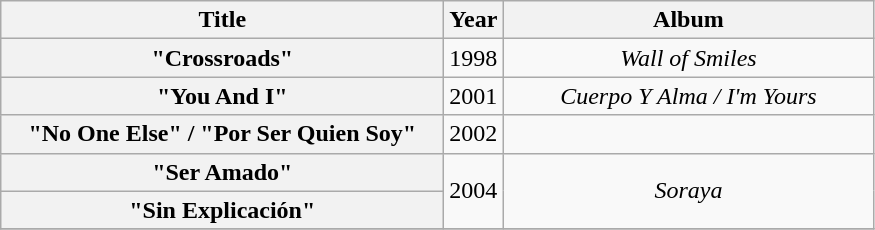<table class="wikitable plainrowheaders" style="text-align:center;">
<tr>
<th scope="col" style="width:18em;">Title</th>
<th scope="col" style="width:2em;">Year</th>
<th scope="col" style="width:15em;">Album</th>
</tr>
<tr>
<th scope="row">"Crossroads"</th>
<td>1998</td>
<td><em>Wall of Smiles</em></td>
</tr>
<tr>
<th scope="row">"You And I"</th>
<td>2001</td>
<td><em>Cuerpo Y Alma / I'm Yours</em></td>
</tr>
<tr>
<th scope="row">"No One Else" / "Por Ser Quien Soy"</th>
<td>2002</td>
<td></td>
</tr>
<tr>
<th scope="row">"Ser Amado"</th>
<td rowspan="2">2004</td>
<td rowspan="2"><em>Soraya</em></td>
</tr>
<tr>
<th scope="row">"Sin Explicación"</th>
</tr>
<tr>
</tr>
</table>
